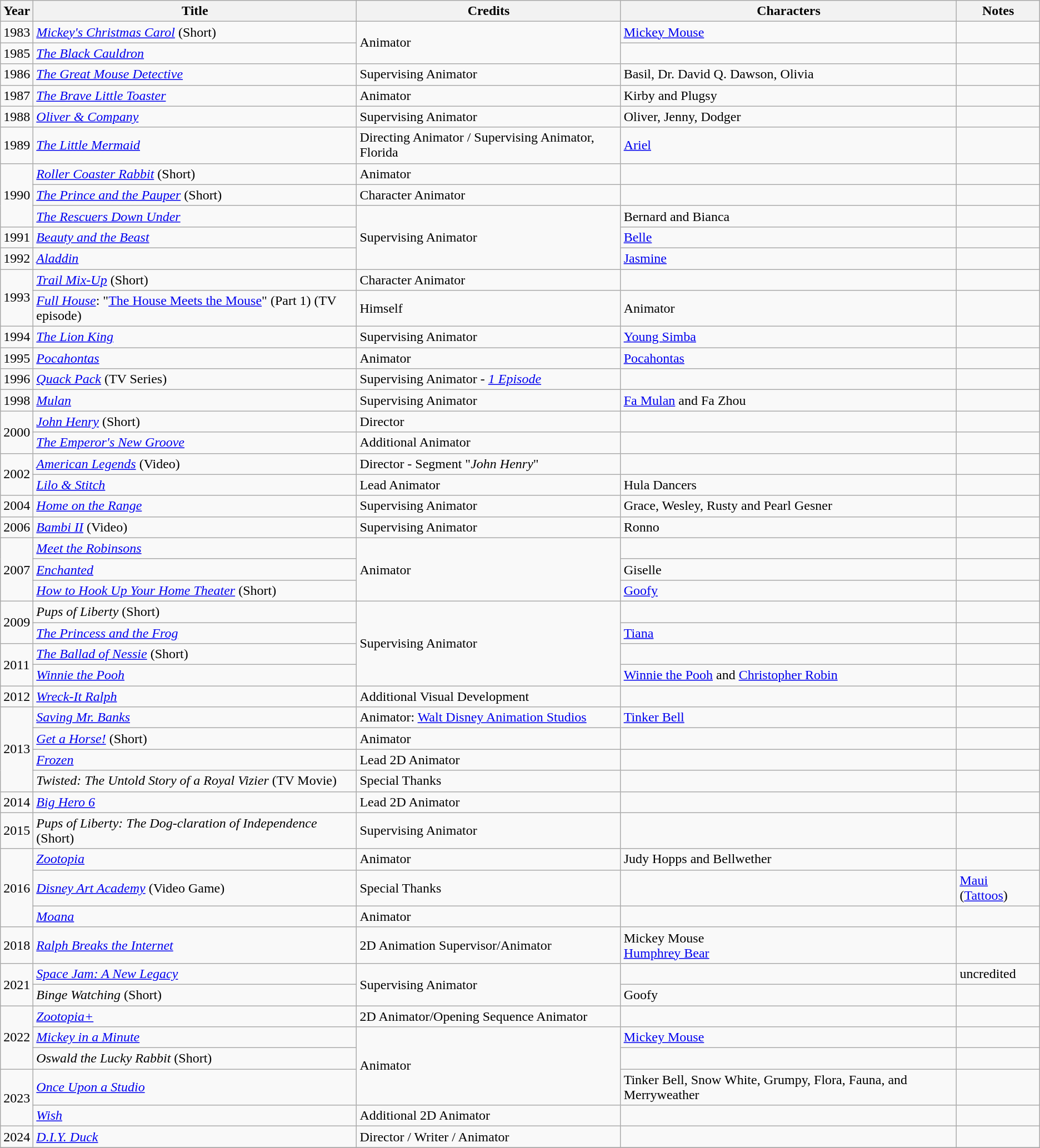<table class="wikitable sortable">
<tr>
<th>Year</th>
<th>Title</th>
<th>Credits</th>
<th>Characters</th>
<th>Notes</th>
</tr>
<tr>
<td>1983</td>
<td><em><a href='#'>Mickey's Christmas Carol</a></em> (Short)</td>
<td rowspan="2">Animator</td>
<td><a href='#'>Mickey Mouse</a></td>
<td></td>
</tr>
<tr>
<td>1985</td>
<td><em><a href='#'>The Black Cauldron</a></em></td>
<td></td>
<td></td>
</tr>
<tr>
<td>1986</td>
<td><em><a href='#'>The Great Mouse Detective</a></em></td>
<td>Supervising Animator</td>
<td>Basil, Dr. David Q. Dawson, Olivia</td>
<td></td>
</tr>
<tr>
<td>1987</td>
<td><em><a href='#'>The Brave Little Toaster</a></em></td>
<td>Animator</td>
<td>Kirby and Plugsy</td>
<td></td>
</tr>
<tr>
<td>1988</td>
<td><em><a href='#'>Oliver & Company</a></em></td>
<td>Supervising Animator</td>
<td>Oliver, Jenny, Dodger</td>
<td></td>
</tr>
<tr>
<td>1989</td>
<td><em><a href='#'>The Little Mermaid</a></em></td>
<td>Directing Animator / Supervising Animator, Florida</td>
<td><a href='#'>Ariel</a></td>
<td></td>
</tr>
<tr>
<td rowspan="3">1990</td>
<td><em><a href='#'>Roller Coaster Rabbit</a></em> (Short)</td>
<td>Animator</td>
<td></td>
<td></td>
</tr>
<tr>
<td><em><a href='#'>The Prince and the Pauper</a></em> (Short)</td>
<td>Character Animator</td>
<td></td>
<td></td>
</tr>
<tr>
<td><em><a href='#'>The Rescuers Down Under</a></em></td>
<td rowspan="3">Supervising Animator</td>
<td>Bernard and Bianca</td>
<td></td>
</tr>
<tr>
<td>1991</td>
<td><em><a href='#'>Beauty and the Beast</a></em></td>
<td><a href='#'>Belle</a></td>
<td></td>
</tr>
<tr>
<td>1992</td>
<td><em><a href='#'>Aladdin</a></em></td>
<td><a href='#'>Jasmine</a></td>
<td></td>
</tr>
<tr>
<td rowspan="2">1993</td>
<td><em><a href='#'>Trail Mix-Up</a></em> (Short)</td>
<td>Character Animator</td>
<td></td>
<td></td>
</tr>
<tr>
<td><em><a href='#'>Full House</a></em>: "<a href='#'>The House Meets the Mouse</a>" (Part 1) (TV episode)</td>
<td>Himself</td>
<td>Animator</td>
<td></td>
</tr>
<tr>
<td>1994</td>
<td><em><a href='#'>The Lion King</a></em></td>
<td>Supervising Animator</td>
<td><a href='#'>Young Simba</a></td>
<td></td>
</tr>
<tr>
<td>1995</td>
<td><em><a href='#'>Pocahontas</a></em></td>
<td>Animator</td>
<td><a href='#'>Pocahontas</a></td>
<td></td>
</tr>
<tr>
<td>1996</td>
<td><em><a href='#'>Quack Pack</a></em> (TV Series)</td>
<td>Supervising Animator - <em><a href='#'>1 Episode</a></em></td>
<td></td>
<td></td>
</tr>
<tr>
<td>1998</td>
<td><em><a href='#'>Mulan</a></em></td>
<td>Supervising Animator</td>
<td><a href='#'>Fa Mulan</a> and Fa Zhou</td>
<td></td>
</tr>
<tr>
<td rowspan="2">2000</td>
<td><em><a href='#'>John Henry</a></em> (Short)</td>
<td>Director</td>
<td></td>
<td></td>
</tr>
<tr>
<td><em><a href='#'>The Emperor's New Groove</a></em></td>
<td>Additional Animator</td>
<td></td>
<td></td>
</tr>
<tr>
<td rowspan="2">2002</td>
<td><em><a href='#'>American Legends</a></em> (Video)</td>
<td>Director - Segment "<em>John Henry</em>"</td>
<td></td>
<td></td>
</tr>
<tr>
<td><em><a href='#'>Lilo & Stitch</a></em></td>
<td>Lead Animator</td>
<td>Hula Dancers</td>
<td></td>
</tr>
<tr>
<td>2004</td>
<td><em><a href='#'>Home on the Range</a></em></td>
<td>Supervising Animator</td>
<td>Grace, Wesley, Rusty and Pearl Gesner</td>
<td></td>
</tr>
<tr>
<td>2006</td>
<td><em><a href='#'>Bambi II</a></em> (Video)</td>
<td>Supervising Animator</td>
<td>Ronno</td>
<td></td>
</tr>
<tr>
<td rowspan="3">2007</td>
<td><em><a href='#'>Meet the Robinsons</a></em></td>
<td rowspan="3">Animator</td>
<td></td>
<td></td>
</tr>
<tr>
<td><em><a href='#'>Enchanted</a></em></td>
<td>Giselle</td>
<td></td>
</tr>
<tr>
<td><em><a href='#'>How to Hook Up Your Home Theater</a></em> (Short)</td>
<td><a href='#'>Goofy</a></td>
<td></td>
</tr>
<tr>
<td rowspan="2">2009</td>
<td><em>Pups of Liberty</em> (Short)</td>
<td rowspan="4">Supervising Animator</td>
<td></td>
<td></td>
</tr>
<tr>
<td><em><a href='#'>The Princess and the Frog</a></em></td>
<td><a href='#'>Tiana</a></td>
<td></td>
</tr>
<tr>
<td rowspan="2">2011</td>
<td><em><a href='#'>The Ballad of Nessie</a></em> (Short)</td>
<td></td>
<td></td>
</tr>
<tr>
<td><em><a href='#'>Winnie the Pooh</a></em></td>
<td><a href='#'>Winnie the Pooh</a> and <a href='#'>Christopher Robin</a></td>
<td></td>
</tr>
<tr>
<td>2012</td>
<td><em><a href='#'>Wreck-It Ralph</a></em></td>
<td>Additional Visual Development</td>
<td></td>
<td></td>
</tr>
<tr>
<td rowspan="4">2013</td>
<td><em><a href='#'>Saving Mr. Banks</a></em></td>
<td>Animator: <a href='#'>Walt Disney Animation Studios</a></td>
<td><a href='#'>Tinker Bell</a></td>
<td></td>
</tr>
<tr>
<td><em><a href='#'>Get a Horse!</a></em> (Short)</td>
<td>Animator</td>
<td></td>
<td></td>
</tr>
<tr>
<td><em><a href='#'>Frozen</a></em></td>
<td>Lead 2D Animator</td>
<td></td>
<td></td>
</tr>
<tr>
<td><em>Twisted: The Untold Story of a Royal Vizier</em> (TV Movie)</td>
<td>Special Thanks</td>
<td></td>
<td></td>
</tr>
<tr>
<td>2014</td>
<td><em><a href='#'>Big Hero 6</a></em></td>
<td>Lead 2D Animator</td>
<td></td>
<td></td>
</tr>
<tr>
<td>2015</td>
<td><em>Pups of Liberty: The Dog-claration of Independence</em> (Short)</td>
<td>Supervising Animator</td>
<td></td>
<td></td>
</tr>
<tr>
<td rowspan="3">2016</td>
<td><em><a href='#'>Zootopia</a></em></td>
<td>Animator</td>
<td>Judy Hopps and Bellwether</td>
<td></td>
</tr>
<tr>
<td><em><a href='#'>Disney Art Academy</a></em> (Video Game)</td>
<td>Special Thanks</td>
<td></td>
<td><a href='#'>Maui</a> (<a href='#'>Tattoos</a>)</td>
</tr>
<tr>
<td><em><a href='#'>Moana</a></em></td>
<td>Animator</td>
<td></td>
<td></td>
</tr>
<tr>
<td>2018</td>
<td><em><a href='#'>Ralph Breaks the Internet</a></em></td>
<td>2D Animation Supervisor/Animator</td>
<td>Mickey Mouse<br><a href='#'>Humphrey Bear</a></td>
<td></td>
</tr>
<tr>
<td rowspan="2">2021</td>
<td><em><a href='#'>Space Jam: A New Legacy</a></em></td>
<td rowspan="2">Supervising Animator</td>
<td></td>
<td>uncredited</td>
</tr>
<tr>
<td><em>Binge Watching</em> (Short)</td>
<td>Goofy</td>
<td></td>
</tr>
<tr>
<td rowspan="3">2022</td>
<td><em><a href='#'>Zootopia+</a></em></td>
<td>2D Animator/Opening Sequence Animator</td>
<td></td>
<td></td>
</tr>
<tr>
<td><em><a href='#'>Mickey in a Minute</a></em></td>
<td rowspan="3">Animator</td>
<td><a href='#'>Mickey Mouse</a></td>
<td></td>
</tr>
<tr>
<td><em>Oswald the Lucky Rabbit</em> (Short)</td>
<td></td>
<td></td>
</tr>
<tr>
<td rowspan="2">2023</td>
<td><em><a href='#'>Once Upon a Studio</a></em></td>
<td>Tinker Bell, Snow White, Grumpy, Flora, Fauna, and Merryweather</td>
<td></td>
</tr>
<tr>
<td><em><a href='#'>Wish</a></em></td>
<td>Additional 2D Animator</td>
<td></td>
<td></td>
</tr>
<tr>
<td>2024</td>
<td><em><a href='#'>D.I.Y. Duck</a></em></td>
<td>Director / Writer / Animator</td>
<td></td>
<td></td>
</tr>
<tr>
</tr>
</table>
